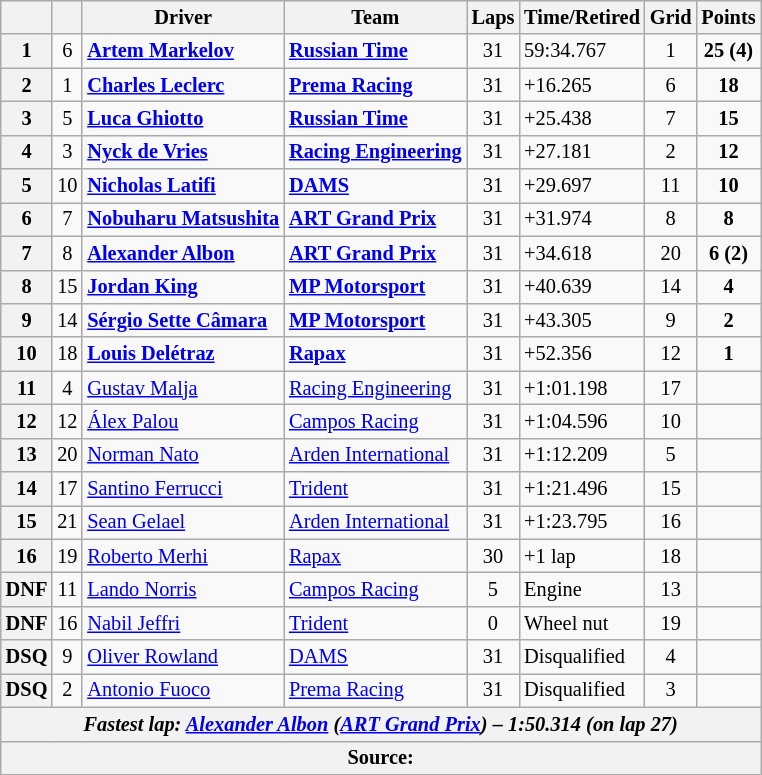<table class="wikitable" style="font-size:85%">
<tr>
<th scope="col"></th>
<th scope="col"></th>
<th scope="col">Driver</th>
<th scope="col">Team</th>
<th scope="col">Laps</th>
<th scope="col">Time/Retired</th>
<th scope="col">Grid</th>
<th scope="col">Points</th>
</tr>
<tr>
<th scope="row">1</th>
<td align="center">6</td>
<td> <strong><a href='#'>Artem Markelov</a></strong></td>
<td><strong><a href='#'>Russian Time</a></strong></td>
<td align="center">31</td>
<td>59:34.767</td>
<td align="center">1</td>
<td align="center"><strong>25 (4)</strong></td>
</tr>
<tr>
<th scope="row">2</th>
<td align="center">1</td>
<td> <strong><a href='#'>Charles Leclerc</a></strong></td>
<td><strong><a href='#'>Prema Racing</a></strong></td>
<td align="center">31</td>
<td>+16.265</td>
<td align="center">6</td>
<td align="center"><strong>18</strong></td>
</tr>
<tr>
<th scope="row">3</th>
<td align="center">5</td>
<td> <strong><a href='#'>Luca Ghiotto</a></strong></td>
<td><strong><a href='#'>Russian Time</a></strong></td>
<td align="center">31</td>
<td>+25.438</td>
<td align="center">7</td>
<td align="center"><strong>15</strong></td>
</tr>
<tr>
<th scope="row">4</th>
<td align="center">3</td>
<td> <strong><a href='#'>Nyck de Vries</a></strong></td>
<td><strong><a href='#'>Racing Engineering</a></strong></td>
<td align="center">31</td>
<td>+27.181</td>
<td align="center">2</td>
<td align="center"><strong>12</strong></td>
</tr>
<tr>
<th scope="row">5</th>
<td align="center">10</td>
<td> <strong><a href='#'>Nicholas Latifi</a></strong></td>
<td><strong><a href='#'>DAMS</a></strong></td>
<td align="center">31</td>
<td>+29.697</td>
<td align="center">11</td>
<td align="center"><strong>10</strong></td>
</tr>
<tr>
<th scope="row">6</th>
<td align="center">7</td>
<td> <strong><a href='#'>Nobuharu Matsushita</a></strong></td>
<td><strong><a href='#'>ART Grand Prix</a></strong></td>
<td align="center">31</td>
<td>+31.974</td>
<td align="center">8</td>
<td align="center"><strong>8</strong></td>
</tr>
<tr>
<th scope="row">7</th>
<td align="center">8</td>
<td> <strong><a href='#'>Alexander Albon</a></strong></td>
<td><strong><a href='#'>ART Grand Prix</a></strong></td>
<td align="center">31</td>
<td>+34.618</td>
<td align="center">20</td>
<td align="center"><strong>6 (2)</strong></td>
</tr>
<tr>
<th scope="row">8</th>
<td align="center">15</td>
<td> <strong><a href='#'>Jordan King</a></strong></td>
<td><strong><a href='#'>MP Motorsport</a></strong></td>
<td align="center">31</td>
<td>+40.639</td>
<td align="center">14</td>
<td align="center"><strong>4</strong></td>
</tr>
<tr>
<th scope="row">9</th>
<td align="center">14</td>
<td> <strong><a href='#'>Sérgio Sette Câmara</a></strong></td>
<td><strong><a href='#'>MP Motorsport</a></strong></td>
<td align="center">31</td>
<td>+43.305</td>
<td align="center">9</td>
<td align="center"><strong>2</strong></td>
</tr>
<tr>
<th scope="row">10</th>
<td align="center">18</td>
<td> <strong><a href='#'>Louis Delétraz</a></strong></td>
<td><strong><a href='#'>Rapax</a></strong></td>
<td align="center">31</td>
<td>+52.356</td>
<td align="center">12</td>
<td align="center"><strong>1</strong></td>
</tr>
<tr>
<th scope="row">11</th>
<td align="center">4</td>
<td> <a href='#'>Gustav Malja</a></td>
<td><a href='#'>Racing Engineering</a></td>
<td align="center">31</td>
<td>+1:01.198</td>
<td align="center">17</td>
<td></td>
</tr>
<tr>
<th scope="row">12</th>
<td align="center">12</td>
<td> <a href='#'>Álex Palou</a></td>
<td><a href='#'>Campos Racing</a></td>
<td align="center">31</td>
<td>+1:04.596</td>
<td align="center">10</td>
<td></td>
</tr>
<tr>
<th scope="row">13</th>
<td align="center">20</td>
<td> <a href='#'>Norman Nato</a></td>
<td><a href='#'>Arden International</a></td>
<td align="center">31</td>
<td>+1:12.209</td>
<td align="center">5</td>
<td></td>
</tr>
<tr>
<th scope="row">14</th>
<td align="center">17</td>
<td> <a href='#'>Santino Ferrucci</a></td>
<td><a href='#'>Trident</a></td>
<td align="center">31</td>
<td>+1:21.496</td>
<td align="center">15</td>
<td></td>
</tr>
<tr>
<th scope="row">15</th>
<td align="center">21</td>
<td> <a href='#'>Sean Gelael</a></td>
<td><a href='#'>Arden International</a></td>
<td align="center">31</td>
<td>+1:23.795</td>
<td align="center">16</td>
<td></td>
</tr>
<tr>
<th scope="row">16</th>
<td align="center">19</td>
<td> <a href='#'>Roberto Merhi</a></td>
<td><a href='#'>Rapax</a></td>
<td align="center">30</td>
<td>+1 lap</td>
<td align="center">18</td>
<td></td>
</tr>
<tr>
<th scope="row">DNF</th>
<td align="center">11</td>
<td> <a href='#'>Lando Norris</a></td>
<td><a href='#'>Campos Racing</a></td>
<td align="center">5</td>
<td>Engine</td>
<td align="center">13</td>
<td></td>
</tr>
<tr>
<th scope="row">DNF</th>
<td align="center">16</td>
<td> <a href='#'>Nabil Jeffri</a></td>
<td><a href='#'>Trident</a></td>
<td align="center">0</td>
<td>Wheel nut</td>
<td align="center">19</td>
<td></td>
</tr>
<tr>
<th scope="row">DSQ</th>
<td align="center">9</td>
<td> <a href='#'>Oliver Rowland</a></td>
<td><a href='#'>DAMS</a></td>
<td align="center">31</td>
<td>Disqualified</td>
<td align="center">4</td>
<td></td>
</tr>
<tr>
<th scope="row">DSQ</th>
<td align="center">2</td>
<td> <a href='#'>Antonio Fuoco</a></td>
<td><a href='#'>Prema Racing</a></td>
<td align="center">31</td>
<td>Disqualified</td>
<td align="center">3</td>
<td></td>
</tr>
<tr>
<th colspan="8" align="center"><em>Fastest lap:  <a href='#'>Alexander Albon</a> (<a href='#'>ART Grand Prix</a>) – 1:50.314 (on lap 27)</em></th>
</tr>
<tr>
<th colspan="8">Source:</th>
</tr>
<tr>
</tr>
</table>
